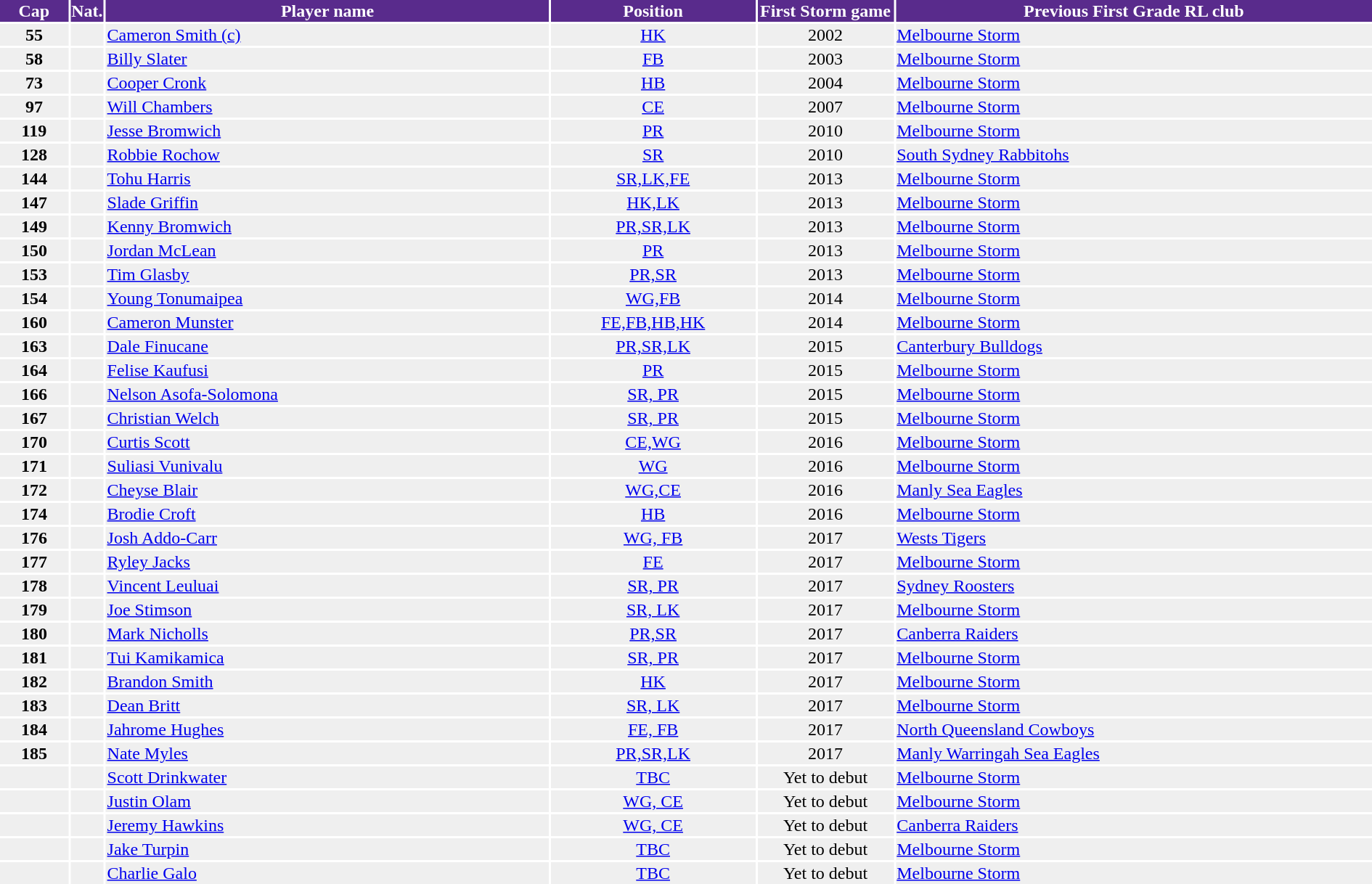<table width=100%>
<tr bgcolor="#592B8C"; style="color:#FFFFFF">
<th width=5%>Cap</th>
<th width=1%>Nat.</th>
<th !width=30%>Player name</th>
<th width=15%>Position</th>
<th width=10%>First Storm game</th>
<th width=35%>Previous First Grade RL club  </th>
</tr>
<tr bgcolor=#EFEFEF>
<td align=center><strong>55</strong></td>
<td align=center></td>
<td><a href='#'>Cameron Smith (c)</a></td>
<td align=center><a href='#'>HK</a></td>
<td align=center>2002</td>
<td> <a href='#'>Melbourne Storm</a></td>
</tr>
<tr bgcolor=#EFEFEF>
<td align=center><strong>58</strong></td>
<td align=center></td>
<td><a href='#'>Billy Slater</a></td>
<td align=center><a href='#'>FB</a></td>
<td align=center>2003</td>
<td> <a href='#'>Melbourne Storm</a></td>
</tr>
<tr bgcolor=#EFEFEF>
<td align=center><strong>73</strong></td>
<td align=center></td>
<td><a href='#'>Cooper Cronk</a></td>
<td align=center><a href='#'>HB</a></td>
<td align=center>2004</td>
<td> <a href='#'>Melbourne Storm</a></td>
</tr>
<tr bgcolor=#EFEFEF>
<td align=center><strong>97</strong></td>
<td align=center></td>
<td><a href='#'>Will Chambers</a></td>
<td align=center><a href='#'>CE</a></td>
<td align=center>2007</td>
<td> <a href='#'>Melbourne Storm</a></td>
</tr>
<tr bgcolor=#EFEFEF>
<td align=center><strong>119</strong></td>
<td align=center></td>
<td><a href='#'>Jesse Bromwich</a></td>
<td align=center><a href='#'>PR</a></td>
<td align=center>2010</td>
<td> <a href='#'>Melbourne Storm</a></td>
</tr>
<tr bgcolor=#EFEFEF>
<td align=center><strong>128</strong></td>
<td align=center></td>
<td><a href='#'>Robbie Rochow</a></td>
<td align=center><a href='#'>SR</a></td>
<td align=center>2010</td>
<td> <a href='#'>South Sydney Rabbitohs</a></td>
</tr>
<tr bgcolor=#EFEFEF>
<td align=center><strong>144</strong></td>
<td align=center></td>
<td><a href='#'>Tohu Harris</a></td>
<td align=center><a href='#'>SR,LK,FE</a></td>
<td align=center>2013</td>
<td> <a href='#'>Melbourne Storm</a></td>
</tr>
<tr bgcolor=#EFEFEF>
<td align=center><strong>147</strong></td>
<td align=center></td>
<td><a href='#'>Slade Griffin</a></td>
<td align=center><a href='#'>HK,LK</a></td>
<td align=center>2013</td>
<td> <a href='#'>Melbourne Storm</a></td>
</tr>
<tr bgcolor=#EFEFEF>
<td align=center><strong>149</strong></td>
<td align=center></td>
<td><a href='#'>Kenny Bromwich</a></td>
<td align=center><a href='#'>PR,SR,LK</a></td>
<td align=center>2013</td>
<td> <a href='#'>Melbourne Storm</a></td>
</tr>
<tr bgcolor=#EFEFEF>
<td align=center><strong>150</strong></td>
<td align=center></td>
<td><a href='#'>Jordan McLean</a></td>
<td align=center><a href='#'>PR</a></td>
<td align=center>2013</td>
<td> <a href='#'>Melbourne Storm</a></td>
</tr>
<tr bgcolor=#EFEFEF>
<td align=center><strong>153</strong></td>
<td align=center></td>
<td><a href='#'>Tim Glasby</a></td>
<td align=center><a href='#'>PR,SR</a></td>
<td align=center>2013</td>
<td> <a href='#'>Melbourne Storm</a></td>
</tr>
<tr bgcolor=#EFEFEF>
<td align=center><strong>154</strong></td>
<td align=center></td>
<td><a href='#'>Young Tonumaipea</a></td>
<td align=center><a href='#'>WG,FB</a></td>
<td align=center>2014</td>
<td> <a href='#'>Melbourne Storm</a></td>
</tr>
<tr bgcolor=#EFEFEF>
<td align=center><strong>160</strong></td>
<td align=center></td>
<td><a href='#'>Cameron Munster</a></td>
<td align=center><a href='#'>FE,FB,HB,HK</a></td>
<td align=center>2014</td>
<td> <a href='#'>Melbourne Storm</a></td>
</tr>
<tr bgcolor=#EFEFEF>
<td align=center><strong>163</strong></td>
<td align=center></td>
<td><a href='#'>Dale Finucane</a></td>
<td align=center><a href='#'>PR,SR,LK</a></td>
<td align=center>2015</td>
<td> <a href='#'>Canterbury Bulldogs</a></td>
</tr>
<tr bgcolor=#EFEFEF>
<td align=center><strong>164</strong></td>
<td align=center></td>
<td><a href='#'>Felise Kaufusi</a></td>
<td align=center><a href='#'>PR</a></td>
<td align=center>2015</td>
<td> <a href='#'>Melbourne Storm</a></td>
</tr>
<tr bgcolor=#EFEFEF>
<td align=center><strong>166</strong></td>
<td align=center></td>
<td><a href='#'>Nelson Asofa-Solomona</a></td>
<td align=center><a href='#'>SR, PR</a></td>
<td align=center>2015</td>
<td> <a href='#'>Melbourne Storm</a></td>
</tr>
<tr bgcolor=#EFEFEF>
<td align=center><strong>167</strong></td>
<td align=center></td>
<td><a href='#'>Christian Welch</a></td>
<td align=center><a href='#'>SR, PR</a></td>
<td align=center>2015</td>
<td> <a href='#'>Melbourne Storm</a></td>
</tr>
<tr bgcolor=#EFEFEF>
<td align=center><strong>170</strong></td>
<td align=center></td>
<td><a href='#'>Curtis Scott</a></td>
<td align=center><a href='#'>CE,WG</a></td>
<td align=center>2016</td>
<td> <a href='#'>Melbourne Storm</a></td>
</tr>
<tr bgcolor=#EFEFEF>
<td align=center><strong>171</strong></td>
<td align=center></td>
<td><a href='#'>Suliasi Vunivalu</a></td>
<td align=center><a href='#'>WG</a></td>
<td align=center>2016</td>
<td> <a href='#'>Melbourne Storm</a></td>
</tr>
<tr bgcolor=#EFEFEF>
<td align=center><strong>172</strong></td>
<td align=center></td>
<td><a href='#'>Cheyse Blair</a></td>
<td align=center><a href='#'>WG,CE</a></td>
<td align=center>2016</td>
<td> <a href='#'>Manly Sea Eagles</a></td>
</tr>
<tr bgcolor=#EFEFEF>
<td align=center><strong>174</strong></td>
<td align=center></td>
<td><a href='#'>Brodie Croft</a></td>
<td align=center><a href='#'>HB</a></td>
<td align=center>2016</td>
<td> <a href='#'>Melbourne Storm</a></td>
</tr>
<tr bgcolor=#EFEFEF>
<td align=center><strong>176</strong></td>
<td align=center></td>
<td><a href='#'>Josh Addo-Carr</a></td>
<td align=center><a href='#'>WG, FB</a></td>
<td align=center>2017</td>
<td> <a href='#'>Wests Tigers</a></td>
</tr>
<tr bgcolor=#EFEFEF>
<td align=center><strong>177</strong></td>
<td align=center></td>
<td><a href='#'>Ryley Jacks</a></td>
<td align=center><a href='#'>FE</a></td>
<td align=center>2017</td>
<td> <a href='#'>Melbourne Storm</a></td>
</tr>
<tr bgcolor=#EFEFEF>
<td align=center><strong>178</strong></td>
<td align=center></td>
<td><a href='#'>Vincent Leuluai</a></td>
<td align=center><a href='#'>SR, PR</a></td>
<td align=center>2017</td>
<td> <a href='#'>Sydney Roosters</a></td>
</tr>
<tr bgcolor=#EFEFEF>
<td align=center><strong>179</strong></td>
<td align=center></td>
<td><a href='#'>Joe Stimson</a></td>
<td align=center><a href='#'>SR, LK</a></td>
<td align=center>2017</td>
<td> <a href='#'>Melbourne Storm</a></td>
</tr>
<tr bgcolor=#EFEFEF>
<td align=center><strong>180</strong></td>
<td align=center></td>
<td><a href='#'>Mark Nicholls</a></td>
<td align=center><a href='#'>PR,SR</a></td>
<td align=center>2017</td>
<td> <a href='#'>Canberra Raiders</a></td>
</tr>
<tr bgcolor=#EFEFEF>
<td align=center><strong>181</strong></td>
<td align=center></td>
<td><a href='#'>Tui Kamikamica</a></td>
<td align=center><a href='#'>SR, PR</a></td>
<td align=center>2017</td>
<td> <a href='#'>Melbourne Storm</a></td>
</tr>
<tr bgcolor=#EFEFEF>
<td align=center><strong>182</strong></td>
<td align=center></td>
<td><a href='#'>Brandon Smith</a></td>
<td align=center><a href='#'>HK</a></td>
<td align=center>2017</td>
<td> <a href='#'>Melbourne Storm</a></td>
</tr>
<tr bgcolor=#EFEFEF>
<td align=center><strong>183</strong></td>
<td align=center></td>
<td><a href='#'>Dean Britt</a></td>
<td align=center><a href='#'>SR, LK</a></td>
<td align=center>2017</td>
<td> <a href='#'>Melbourne Storm</a></td>
</tr>
<tr bgcolor=#EFEFEF>
<td align=center><strong>184</strong></td>
<td align=center></td>
<td><a href='#'>Jahrome Hughes</a></td>
<td align=center><a href='#'>FE, FB</a></td>
<td align=center>2017</td>
<td> <a href='#'>North Queensland Cowboys</a></td>
</tr>
<tr bgcolor=#EFEFEF>
<td align=center><strong>185</strong></td>
<td align=center></td>
<td><a href='#'>Nate Myles</a></td>
<td align=center><a href='#'>PR,SR,LK</a></td>
<td align=center>2017</td>
<td> <a href='#'>Manly Warringah Sea Eagles</a></td>
</tr>
<tr bgcolor=#EFEFEF>
<td></td>
<td align=center></td>
<td><a href='#'>Scott Drinkwater</a></td>
<td align=center><a href='#'>TBC</a></td>
<td align=center>Yet to debut</td>
<td> <a href='#'>Melbourne Storm</a></td>
</tr>
<tr bgcolor=#EFEFEF>
<td></td>
<td align=center></td>
<td><a href='#'>Justin Olam</a></td>
<td align=center><a href='#'>WG, CE</a></td>
<td align=center>Yet to debut</td>
<td> <a href='#'>Melbourne Storm</a></td>
</tr>
<tr bgcolor=#EFEFEF>
<td></td>
<td align=center></td>
<td><a href='#'>Jeremy Hawkins</a></td>
<td align=center><a href='#'>WG, CE</a></td>
<td align=center>Yet to debut</td>
<td> <a href='#'>Canberra Raiders</a></td>
</tr>
<tr bgcolor=#EFEFEF>
<td></td>
<td align=center></td>
<td><a href='#'>Jake Turpin</a></td>
<td align=center><a href='#'>TBC</a></td>
<td align=center>Yet to debut</td>
<td> <a href='#'>Melbourne Storm</a></td>
</tr>
<tr bgcolor=#EFEFEF>
<td></td>
<td align=center></td>
<td><a href='#'>Charlie Galo</a></td>
<td align=center><a href='#'>TBC</a></td>
<td align=center>Yet to debut</td>
<td> <a href='#'>Melbourne Storm</a></td>
</tr>
</table>
